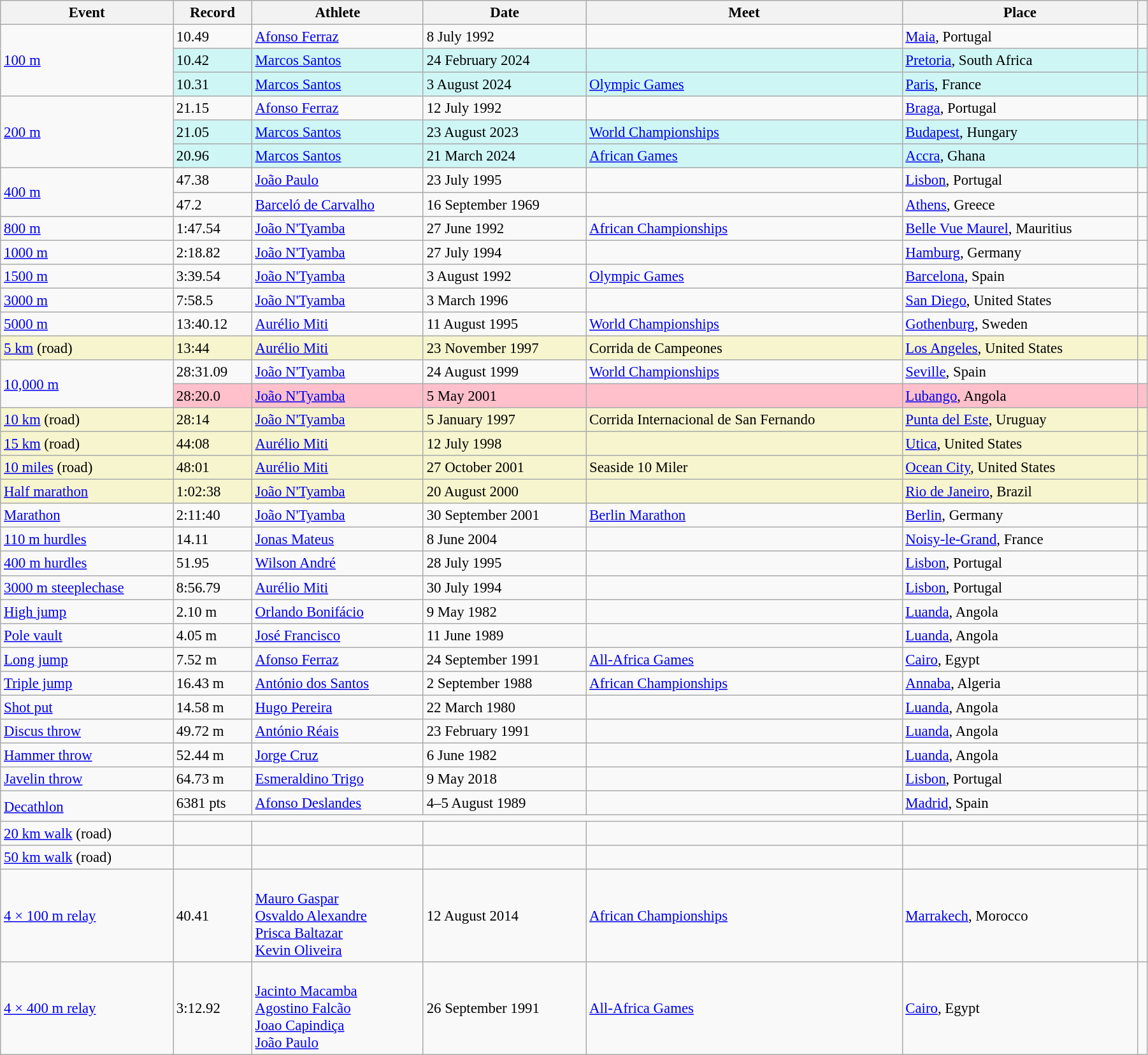<table class="wikitable" style="font-size:95%; width: 95%;">
<tr>
<th>Event</th>
<th>Record</th>
<th>Athlete</th>
<th>Date</th>
<th>Meet</th>
<th>Place</th>
<th></th>
</tr>
<tr>
<td rowspan=3><a href='#'>100 m</a></td>
<td>10.49 </td>
<td><a href='#'>Afonso Ferraz</a></td>
<td>8 July 1992</td>
<td></td>
<td><a href='#'>Maia</a>, Portugal</td>
<td></td>
</tr>
<tr bgcolor=#CEF6F5>
<td>10.42 </td>
<td><a href='#'>Marcos Santos</a></td>
<td>24 February 2024</td>
<td></td>
<td><a href='#'>Pretoria</a>, South Africa</td>
<td></td>
</tr>
<tr bgcolor=#CEF6F5>
<td>10.31 </td>
<td><a href='#'>Marcos Santos</a></td>
<td>3 August 2024</td>
<td><a href='#'>Olympic Games</a></td>
<td><a href='#'>Paris</a>, France</td>
<td></td>
</tr>
<tr>
<td rowspan=3><a href='#'>200 m</a></td>
<td>21.15</td>
<td><a href='#'>Afonso Ferraz</a></td>
<td>12 July 1992</td>
<td></td>
<td><a href='#'>Braga</a>, Portugal</td>
<td></td>
</tr>
<tr bgcolor=#CEF6F5>
<td>21.05 </td>
<td><a href='#'>Marcos Santos</a></td>
<td>23 August 2023</td>
<td><a href='#'>World Championships</a></td>
<td><a href='#'>Budapest</a>, Hungary</td>
<td></td>
</tr>
<tr bgcolor="#CEF6F5">
<td>20.96 </td>
<td><a href='#'>Marcos Santos</a></td>
<td>21 March 2024</td>
<td><a href='#'>African Games</a></td>
<td><a href='#'>Accra</a>, Ghana</td>
<td></td>
</tr>
<tr>
<td rowspan=2><a href='#'>400 m</a></td>
<td>47.38</td>
<td><a href='#'>João Paulo</a></td>
<td>23 July 1995</td>
<td></td>
<td><a href='#'>Lisbon</a>, Portugal</td>
<td></td>
</tr>
<tr>
<td>47.2 </td>
<td><a href='#'>Barceló de Carvalho</a></td>
<td>16 September 1969</td>
<td></td>
<td><a href='#'>Athens</a>, Greece</td>
<td></td>
</tr>
<tr>
<td><a href='#'>800 m</a></td>
<td>1:47.54</td>
<td><a href='#'>João N'Tyamba</a></td>
<td>27 June 1992</td>
<td><a href='#'>African Championships</a></td>
<td><a href='#'>Belle Vue Maurel</a>, Mauritius</td>
<td></td>
</tr>
<tr>
<td><a href='#'>1000 m</a></td>
<td>2:18.82</td>
<td><a href='#'>João N'Tyamba</a></td>
<td>27 July 1994</td>
<td></td>
<td><a href='#'>Hamburg</a>, Germany</td>
<td></td>
</tr>
<tr>
<td><a href='#'>1500 m</a></td>
<td>3:39.54</td>
<td><a href='#'>João N'Tyamba</a></td>
<td>3 August 1992</td>
<td><a href='#'>Olympic Games</a></td>
<td><a href='#'>Barcelona</a>, Spain</td>
<td></td>
</tr>
<tr>
<td><a href='#'>3000 m</a></td>
<td>7:58.5 </td>
<td><a href='#'>João N'Tyamba</a></td>
<td>3 March 1996</td>
<td></td>
<td><a href='#'>San Diego</a>, United States</td>
<td></td>
</tr>
<tr>
<td><a href='#'>5000 m</a></td>
<td>13:40.12</td>
<td><a href='#'>Aurélio Miti</a></td>
<td>11 August 1995</td>
<td><a href='#'>World Championships</a></td>
<td><a href='#'>Gothenburg</a>, Sweden</td>
<td></td>
</tr>
<tr style="background:#f6F5CE;">
<td><a href='#'>5 km</a> (road)</td>
<td>13:44</td>
<td><a href='#'>Aurélio Miti</a></td>
<td>23 November 1997</td>
<td>Corrida de Campeones</td>
<td><a href='#'>Los Angeles</a>, United States</td>
<td></td>
</tr>
<tr>
<td rowspan=2><a href='#'>10,000 m</a></td>
<td>28:31.09</td>
<td><a href='#'>João N'Tyamba</a></td>
<td>24 August 1999</td>
<td><a href='#'>World Championships</a></td>
<td><a href='#'>Seville</a>, Spain</td>
<td></td>
</tr>
<tr style="background:pink">
<td>28:20.0 </td>
<td><a href='#'>João N'Tyamba</a></td>
<td>5 May 2001</td>
<td></td>
<td><a href='#'>Lubango</a>, Angola</td>
<td></td>
</tr>
<tr style="background:#f6F5CE;">
<td><a href='#'>10 km</a> (road)</td>
<td>28:14</td>
<td><a href='#'>João N'Tyamba</a></td>
<td>5 January 1997</td>
<td>Corrida Internacional de San Fernando</td>
<td><a href='#'>Punta del Este</a>, Uruguay</td>
<td></td>
</tr>
<tr style="background:#f6F5CE;">
<td><a href='#'>15 km</a> (road)</td>
<td>44:08</td>
<td><a href='#'>Aurélio Miti</a></td>
<td>12 July 1998</td>
<td></td>
<td><a href='#'>Utica</a>, United States</td>
<td></td>
</tr>
<tr style="background:#f6F5CE;">
<td><a href='#'>10 miles</a> (road)</td>
<td>48:01</td>
<td><a href='#'>Aurélio Miti</a></td>
<td>27 October 2001</td>
<td>Seaside 10 Miler</td>
<td><a href='#'>Ocean City</a>, United States</td>
<td></td>
</tr>
<tr style="background:#f6F5CE;">
<td><a href='#'>Half marathon</a></td>
<td>1:02:38</td>
<td><a href='#'>João N'Tyamba</a></td>
<td>20 August 2000</td>
<td></td>
<td><a href='#'>Rio de Janeiro</a>, Brazil</td>
<td></td>
</tr>
<tr>
<td><a href='#'>Marathon</a></td>
<td>2:11:40</td>
<td><a href='#'>João N'Tyamba</a></td>
<td>30 September 2001</td>
<td><a href='#'>Berlin Marathon</a></td>
<td><a href='#'>Berlin</a>, Germany</td>
<td></td>
</tr>
<tr>
<td><a href='#'>110 m hurdles</a></td>
<td>14.11 </td>
<td><a href='#'>Jonas Mateus</a></td>
<td>8 June 2004</td>
<td></td>
<td><a href='#'>Noisy-le-Grand</a>, France</td>
<td></td>
</tr>
<tr>
<td><a href='#'>400 m hurdles</a></td>
<td>51.95</td>
<td><a href='#'>Wilson André</a></td>
<td>28 July 1995</td>
<td></td>
<td><a href='#'>Lisbon</a>, Portugal</td>
<td></td>
</tr>
<tr>
<td><a href='#'>3000 m steeplechase</a></td>
<td>8:56.79</td>
<td><a href='#'>Aurélio Miti</a></td>
<td>30 July 1994</td>
<td></td>
<td><a href='#'>Lisbon</a>, Portugal</td>
<td></td>
</tr>
<tr>
<td><a href='#'>High jump</a></td>
<td>2.10 m</td>
<td><a href='#'>Orlando Bonifácio</a></td>
<td>9 May 1982</td>
<td></td>
<td><a href='#'>Luanda</a>, Angola</td>
<td></td>
</tr>
<tr>
<td><a href='#'>Pole vault</a></td>
<td>4.05 m</td>
<td><a href='#'>José Francisco</a></td>
<td>11 June 1989</td>
<td></td>
<td><a href='#'>Luanda</a>, Angola</td>
<td></td>
</tr>
<tr>
<td><a href='#'>Long jump</a></td>
<td>7.52 m </td>
<td><a href='#'>Afonso Ferraz</a></td>
<td>24 September 1991</td>
<td><a href='#'>All-Africa Games</a></td>
<td><a href='#'>Cairo</a>, Egypt</td>
<td></td>
</tr>
<tr>
<td><a href='#'>Triple jump</a></td>
<td>16.43 m </td>
<td><a href='#'>António dos Santos</a></td>
<td>2 September 1988</td>
<td><a href='#'>African Championships</a></td>
<td><a href='#'>Annaba</a>, Algeria</td>
<td></td>
</tr>
<tr>
<td><a href='#'>Shot put</a></td>
<td>14.58 m</td>
<td><a href='#'>Hugo Pereira</a></td>
<td>22 March 1980</td>
<td></td>
<td><a href='#'>Luanda</a>, Angola</td>
<td></td>
</tr>
<tr>
<td><a href='#'>Discus throw</a></td>
<td>49.72 m</td>
<td><a href='#'>António Réais</a></td>
<td>23 February 1991</td>
<td></td>
<td><a href='#'>Luanda</a>, Angola</td>
<td></td>
</tr>
<tr>
<td><a href='#'>Hammer throw</a></td>
<td>52.44 m</td>
<td><a href='#'>Jorge Cruz</a></td>
<td>6 June 1982</td>
<td></td>
<td><a href='#'>Luanda</a>, Angola</td>
<td></td>
</tr>
<tr>
<td><a href='#'>Javelin throw</a></td>
<td>64.73 m</td>
<td><a href='#'>Esmeraldino Trigo</a></td>
<td>9 May 2018</td>
<td></td>
<td><a href='#'>Lisbon</a>, Portugal</td>
<td></td>
</tr>
<tr>
<td rowspan=2><a href='#'>Decathlon</a></td>
<td>6381 pts</td>
<td><a href='#'>Afonso Deslandes</a></td>
<td>4–5 August 1989</td>
<td></td>
<td><a href='#'>Madrid</a>, Spain</td>
<td></td>
</tr>
<tr>
<td colspan=5></td>
<td></td>
</tr>
<tr>
<td><a href='#'>20 km walk</a> (road)</td>
<td></td>
<td></td>
<td></td>
<td></td>
<td></td>
<td></td>
</tr>
<tr>
<td><a href='#'>50 km walk</a> (road)</td>
<td></td>
<td></td>
<td></td>
<td></td>
<td></td>
<td></td>
</tr>
<tr>
<td><a href='#'>4 × 100 m relay</a></td>
<td>40.41</td>
<td><br><a href='#'>Mauro Gaspar</a><br><a href='#'>Osvaldo Alexandre</a><br><a href='#'>Prisca Baltazar</a><br><a href='#'>Kevin Oliveira</a></td>
<td>12 August 2014</td>
<td><a href='#'>African Championships</a></td>
<td><a href='#'>Marrakech</a>, Morocco</td>
<td></td>
</tr>
<tr>
<td><a href='#'>4 × 400 m relay</a></td>
<td>3:12.92</td>
<td><br><a href='#'>Jacinto Macamba</a><br><a href='#'>Agostino Falcão</a><br><a href='#'>Joao Capindiça</a><br><a href='#'>João Paulo</a></td>
<td>26 September 1991</td>
<td><a href='#'>All-Africa Games</a></td>
<td><a href='#'>Cairo</a>, Egypt</td>
<td></td>
</tr>
</table>
